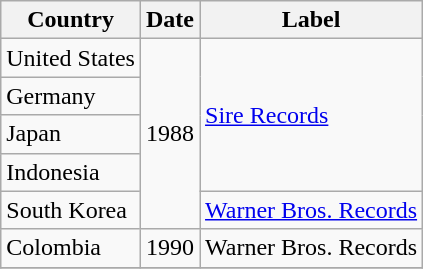<table class="wikitable">
<tr>
<th>Country</th>
<th>Date</th>
<th>Label</th>
</tr>
<tr>
<td>United States</td>
<td rowspan="5">1988</td>
<td rowspan="4"><a href='#'>Sire Records</a></td>
</tr>
<tr>
<td>Germany</td>
</tr>
<tr>
<td>Japan</td>
</tr>
<tr>
<td>Indonesia</td>
</tr>
<tr>
<td>South Korea</td>
<td><a href='#'>Warner Bros. Records</a></td>
</tr>
<tr>
<td>Colombia</td>
<td>1990</td>
<td>Warner Bros. Records</td>
</tr>
<tr>
</tr>
</table>
